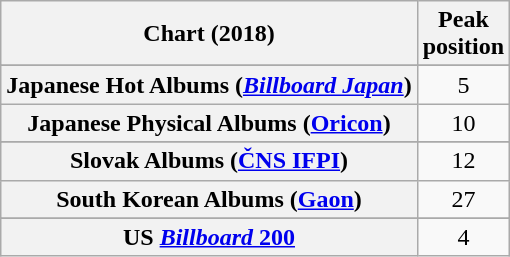<table class="wikitable plainrowheaders sortable" style="text-align:center">
<tr>
<th scope="col">Chart (2018)</th>
<th scope="col">Peak<br> position</th>
</tr>
<tr>
</tr>
<tr>
</tr>
<tr>
</tr>
<tr>
</tr>
<tr>
</tr>
<tr>
</tr>
<tr>
</tr>
<tr>
</tr>
<tr>
</tr>
<tr>
</tr>
<tr>
</tr>
<tr>
</tr>
<tr>
<th scope="row">Japanese Hot Albums (<em><a href='#'>Billboard Japan</a></em>)</th>
<td>5</td>
</tr>
<tr>
<th scope="row">Japanese Physical Albums (<a href='#'>Oricon</a>)</th>
<td>10</td>
</tr>
<tr>
</tr>
<tr>
</tr>
<tr>
</tr>
<tr>
</tr>
<tr>
</tr>
<tr>
<th scope="row">Slovak Albums (<a href='#'>ČNS IFPI</a>)</th>
<td>12</td>
</tr>
<tr>
<th scope="row">South Korean Albums (<a href='#'>Gaon</a>)</th>
<td>27</td>
</tr>
<tr>
</tr>
<tr>
</tr>
<tr>
</tr>
<tr>
</tr>
<tr>
<th scope="row">US <a href='#'><em>Billboard</em> 200</a></th>
<td>4</td>
</tr>
</table>
